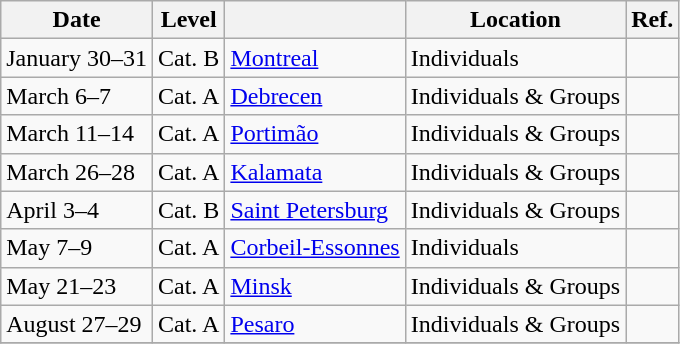<table class="wikitable sortable">
<tr>
<th>Date</th>
<th>Level</th>
<th></th>
<th>Location</th>
<th>Ref.</th>
</tr>
<tr>
<td>January 30–31</td>
<td>Cat. B</td>
<td> <a href='#'>Montreal</a></td>
<td>Individuals</td>
<td></td>
</tr>
<tr>
<td>March 6–7</td>
<td>Cat. A</td>
<td> <a href='#'>Debrecen</a></td>
<td>Individuals & Groups</td>
<td></td>
</tr>
<tr>
<td>March 11–14</td>
<td>Cat. A</td>
<td> <a href='#'>Portimão</a></td>
<td>Individuals & Groups</td>
<td></td>
</tr>
<tr>
<td>March 26–28</td>
<td>Cat. A</td>
<td> <a href='#'>Kalamata</a></td>
<td>Individuals & Groups</td>
<td></td>
</tr>
<tr>
<td>April 3–4</td>
<td>Cat. B</td>
<td> <a href='#'>Saint Petersburg</a></td>
<td>Individuals & Groups</td>
<td></td>
</tr>
<tr>
<td>May 7–9</td>
<td>Cat. A</td>
<td> <a href='#'>Corbeil-Essonnes</a></td>
<td>Individuals</td>
<td></td>
</tr>
<tr>
<td>May 21–23</td>
<td>Cat. A</td>
<td> <a href='#'>Minsk</a></td>
<td>Individuals & Groups</td>
<td></td>
</tr>
<tr>
<td>August 27–29</td>
<td>Cat. A</td>
<td> <a href='#'>Pesaro</a></td>
<td>Individuals & Groups</td>
<td></td>
</tr>
<tr>
</tr>
</table>
